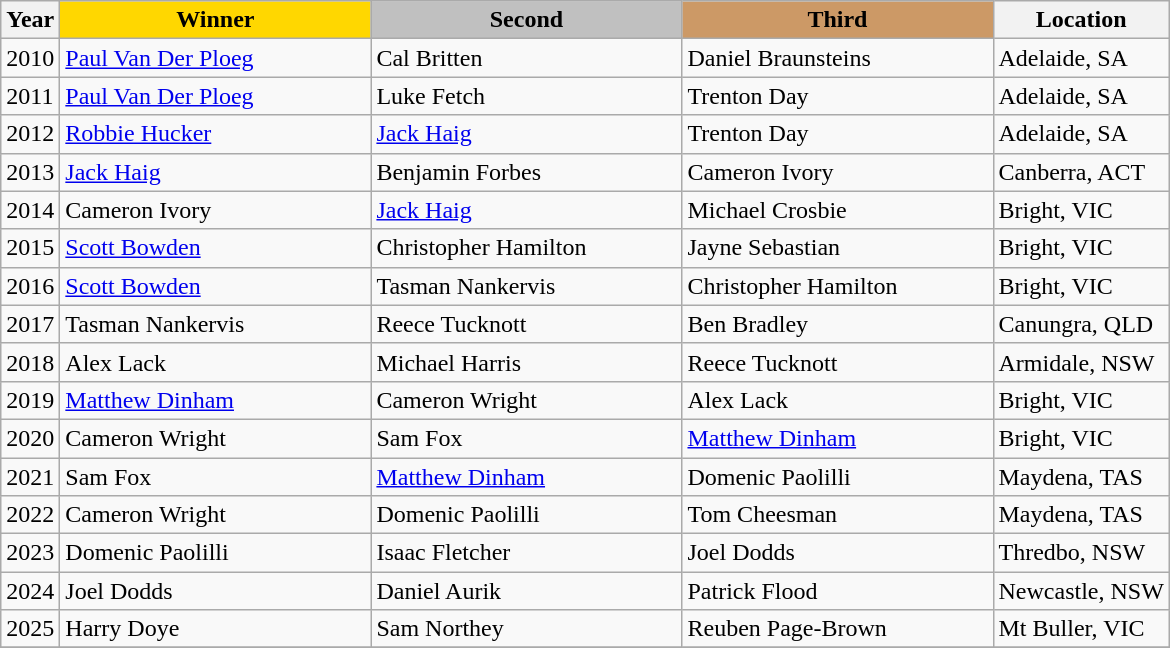<table class="wikitable sortable">
<tr>
<th>Year</th>
<th scope=col colspan=1 style="width:200px; color: black; background:gold;">Winner</th>
<th scope=col colspan=1 style="width:200px; color: black; background:silver;">Second</th>
<th scope=col colspan=1 style="width:200px; color: black; background:#cc9966;">Third</th>
<th>Location</th>
</tr>
<tr>
<td>2010</td>
<td><a href='#'>Paul Van Der Ploeg</a></td>
<td>Cal Britten</td>
<td>Daniel Braunsteins</td>
<td>Adelaide, SA</td>
</tr>
<tr>
<td>2011</td>
<td><a href='#'>Paul Van Der Ploeg</a></td>
<td>Luke Fetch</td>
<td>Trenton Day</td>
<td>Adelaide, SA</td>
</tr>
<tr>
<td>2012</td>
<td><a href='#'>Robbie Hucker</a></td>
<td><a href='#'>Jack Haig</a></td>
<td>Trenton Day</td>
<td>Adelaide, SA</td>
</tr>
<tr>
<td>2013</td>
<td><a href='#'>Jack Haig</a></td>
<td>Benjamin Forbes</td>
<td>Cameron Ivory</td>
<td>Canberra, ACT</td>
</tr>
<tr>
<td>2014</td>
<td>Cameron Ivory</td>
<td><a href='#'>Jack Haig</a></td>
<td>Michael Crosbie</td>
<td>Bright, VIC</td>
</tr>
<tr>
<td>2015</td>
<td><a href='#'>Scott Bowden</a></td>
<td>Christopher Hamilton</td>
<td>Jayne Sebastian</td>
<td>Bright, VIC</td>
</tr>
<tr>
<td>2016</td>
<td><a href='#'>Scott Bowden</a></td>
<td>Tasman Nankervis</td>
<td>Christopher Hamilton</td>
<td>Bright, VIC</td>
</tr>
<tr>
<td>2017</td>
<td>Tasman Nankervis</td>
<td>Reece Tucknott</td>
<td>Ben Bradley</td>
<td>Canungra, QLD</td>
</tr>
<tr>
<td>2018</td>
<td>Alex Lack</td>
<td>Michael Harris</td>
<td>Reece Tucknott</td>
<td>Armidale, NSW</td>
</tr>
<tr>
<td>2019</td>
<td><a href='#'>Matthew Dinham</a></td>
<td>Cameron Wright</td>
<td>Alex Lack</td>
<td>Bright, VIC</td>
</tr>
<tr>
<td>2020</td>
<td>Cameron Wright</td>
<td>Sam Fox</td>
<td><a href='#'>Matthew Dinham</a></td>
<td>Bright, VIC</td>
</tr>
<tr>
<td>2021</td>
<td>Sam Fox</td>
<td><a href='#'>Matthew Dinham</a></td>
<td>Domenic Paolilli</td>
<td>Maydena, TAS</td>
</tr>
<tr>
<td>2022</td>
<td>Cameron Wright</td>
<td>Domenic Paolilli</td>
<td>Tom Cheesman</td>
<td>Maydena, TAS</td>
</tr>
<tr>
<td>2023</td>
<td>Domenic Paolilli</td>
<td>Isaac Fletcher</td>
<td>Joel Dodds</td>
<td>Thredbo, NSW</td>
</tr>
<tr>
<td>2024</td>
<td>Joel Dodds</td>
<td>Daniel Aurik</td>
<td>Patrick Flood</td>
<td>Newcastle, NSW</td>
</tr>
<tr>
<td>2025</td>
<td>Harry Doye</td>
<td>Sam Northey</td>
<td>Reuben Page-Brown</td>
<td>Mt Buller, VIC</td>
</tr>
<tr>
</tr>
</table>
